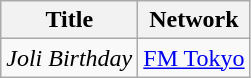<table class="wikitable">
<tr>
<th>Title</th>
<th>Network</th>
</tr>
<tr>
<td><em>Joli Birthday</em></td>
<td><a href='#'>FM Tokyo</a></td>
</tr>
</table>
